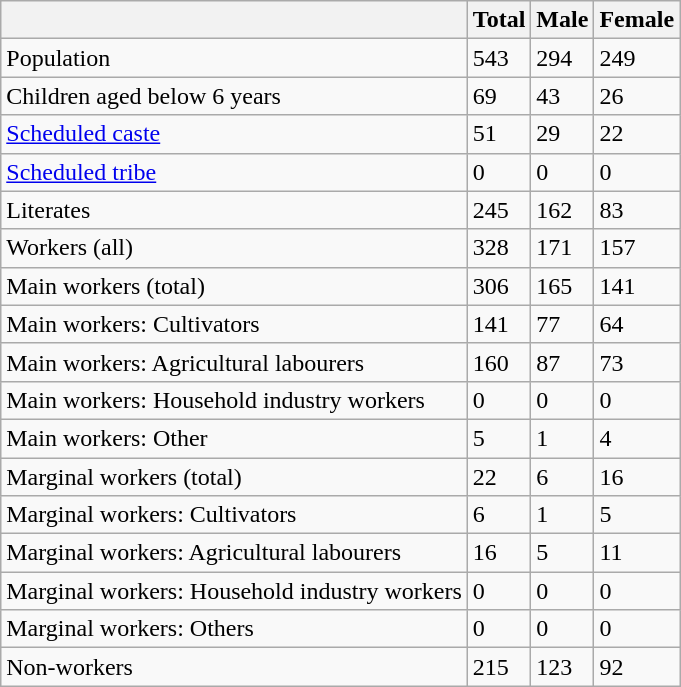<table class="wikitable sortable">
<tr>
<th></th>
<th>Total</th>
<th>Male</th>
<th>Female</th>
</tr>
<tr>
<td>Population</td>
<td>543</td>
<td>294</td>
<td>249</td>
</tr>
<tr>
<td>Children aged below 6 years</td>
<td>69</td>
<td>43</td>
<td>26</td>
</tr>
<tr>
<td><a href='#'>Scheduled caste</a></td>
<td>51</td>
<td>29</td>
<td>22</td>
</tr>
<tr>
<td><a href='#'>Scheduled tribe</a></td>
<td>0</td>
<td>0</td>
<td>0</td>
</tr>
<tr>
<td>Literates</td>
<td>245</td>
<td>162</td>
<td>83</td>
</tr>
<tr>
<td>Workers (all)</td>
<td>328</td>
<td>171</td>
<td>157</td>
</tr>
<tr>
<td>Main workers (total)</td>
<td>306</td>
<td>165</td>
<td>141</td>
</tr>
<tr>
<td>Main workers: Cultivators</td>
<td>141</td>
<td>77</td>
<td>64</td>
</tr>
<tr>
<td>Main workers: Agricultural labourers</td>
<td>160</td>
<td>87</td>
<td>73</td>
</tr>
<tr>
<td>Main workers: Household industry workers</td>
<td>0</td>
<td>0</td>
<td>0</td>
</tr>
<tr>
<td>Main workers: Other</td>
<td>5</td>
<td>1</td>
<td>4</td>
</tr>
<tr>
<td>Marginal workers (total)</td>
<td>22</td>
<td>6</td>
<td>16</td>
</tr>
<tr>
<td>Marginal workers: Cultivators</td>
<td>6</td>
<td>1</td>
<td>5</td>
</tr>
<tr>
<td>Marginal workers: Agricultural labourers</td>
<td>16</td>
<td>5</td>
<td>11</td>
</tr>
<tr>
<td>Marginal workers: Household industry workers</td>
<td>0</td>
<td>0</td>
<td>0</td>
</tr>
<tr>
<td>Marginal workers: Others</td>
<td>0</td>
<td>0</td>
<td>0</td>
</tr>
<tr>
<td>Non-workers</td>
<td>215</td>
<td>123</td>
<td>92</td>
</tr>
</table>
